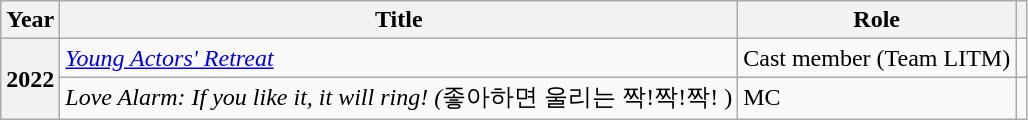<table class="wikitable plainrowheaders">
<tr>
<th scope="col">Year</th>
<th scope="col">Title</th>
<th scope="col">Role</th>
<th scope="col" class="unsortable"></th>
</tr>
<tr>
<th scope="row" rowspan=2>2022</th>
<td><em><a href='#'>Young Actors' Retreat</a></em></td>
<td>Cast member (Team LITM)</td>
<td></td>
</tr>
<tr>
<td><em>Love Alarm: If you like it, it will ring!  (</em>좋아하면 울리는 짝!짝!짝!  )</td>
<td>MC</td>
<td></td>
</tr>
</table>
